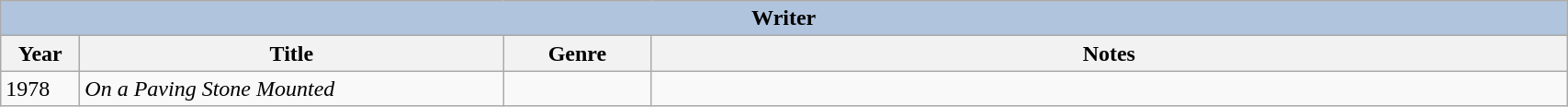<table class="wikitable sortable" width="90%">
<tr bgcolor="#CCCCCC" align="center">
<th colspan="4" style="background: LightSteelBlue;">Writer</th>
</tr>
<tr>
<th width="50px">Year</th>
<th width="300px">Title</th>
<th width="100px">Genre</th>
<th class="unsortable">Notes</th>
</tr>
<tr>
<td>1978</td>
<td><em>On a Paving Stone Mounted</em></td>
<td></td>
<td></td>
</tr>
</table>
